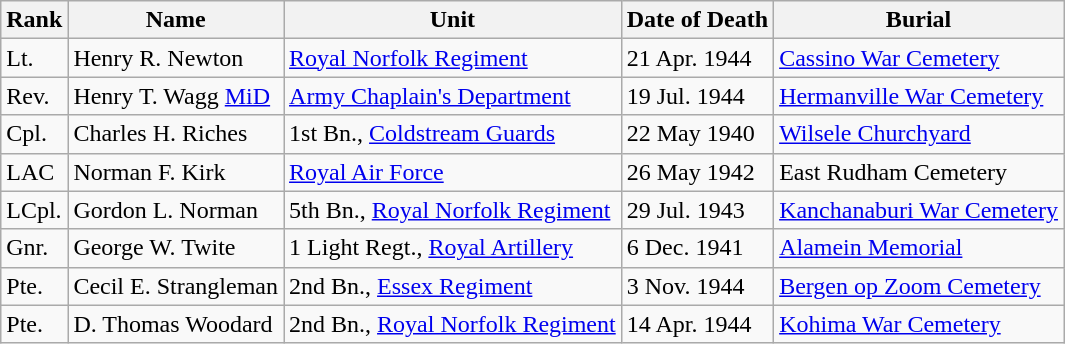<table class="wikitable">
<tr>
<th>Rank</th>
<th>Name</th>
<th>Unit</th>
<th>Date of Death</th>
<th>Burial</th>
</tr>
<tr>
<td>Lt.</td>
<td>Henry R. Newton</td>
<td><a href='#'>Royal Norfolk Regiment</a></td>
<td>21 Apr. 1944</td>
<td><a href='#'>Cassino War Cemetery</a></td>
</tr>
<tr>
<td>Rev.</td>
<td>Henry T. Wagg <a href='#'>MiD</a></td>
<td><a href='#'>Army Chaplain's Department</a></td>
<td>19 Jul. 1944</td>
<td><a href='#'>Hermanville War Cemetery</a></td>
</tr>
<tr>
<td>Cpl.</td>
<td>Charles H. Riches</td>
<td>1st Bn., <a href='#'>Coldstream Guards</a></td>
<td>22 May 1940</td>
<td><a href='#'>Wilsele Churchyard</a></td>
</tr>
<tr>
<td>LAC</td>
<td>Norman F. Kirk</td>
<td><a href='#'>Royal Air Force</a></td>
<td>26 May 1942</td>
<td>East Rudham Cemetery</td>
</tr>
<tr>
<td>LCpl.</td>
<td>Gordon L. Norman</td>
<td>5th Bn., <a href='#'>Royal Norfolk Regiment</a></td>
<td>29 Jul. 1943</td>
<td><a href='#'>Kanchanaburi War Cemetery</a></td>
</tr>
<tr>
<td>Gnr.</td>
<td>George W. Twite</td>
<td>1 Light Regt., <a href='#'>Royal Artillery</a></td>
<td>6 Dec. 1941</td>
<td><a href='#'>Alamein Memorial</a></td>
</tr>
<tr>
<td>Pte.</td>
<td>Cecil E. Strangleman</td>
<td>2nd Bn., <a href='#'>Essex Regiment</a></td>
<td>3 Nov. 1944</td>
<td><a href='#'>Bergen op Zoom Cemetery</a></td>
</tr>
<tr>
<td>Pte.</td>
<td>D. Thomas Woodard</td>
<td>2nd Bn., <a href='#'>Royal Norfolk Regiment</a></td>
<td>14 Apr. 1944</td>
<td><a href='#'>Kohima War Cemetery</a></td>
</tr>
</table>
